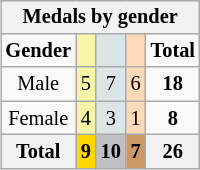<table class="wikitable" style="font-size:85%; float:right">
<tr style="background:#efefef;">
<th colspan=5>Medals by gender</th>
</tr>
<tr align=center>
<td><strong>Gender</strong></td>
<td bgcolor=#F7F6A8></td>
<td bgcolor=#DCE5E5></td>
<td bgcolor=#FFDAB9></td>
<td><strong>Total</strong></td>
</tr>
<tr align=center>
<td>Male</td>
<td style="background:#F7F6A8;">5</td>
<td style="background:#DCE5E5;">7</td>
<td style="background:#FFDAB9;">6</td>
<td><strong>18</strong></td>
</tr>
<tr align=center>
<td>Female</td>
<td style="background:#F7F6A8;">4</td>
<td style="background:#DCE5E5;">3</td>
<td style="background:#FFDAB9;">1</td>
<td><strong>8</strong></td>
</tr>
<tr align=center>
<th>Total</th>
<th style="background:gold">9</th>
<th style="background:silver">10</th>
<th style="background:#c96">7</th>
<th>26</th>
</tr>
</table>
